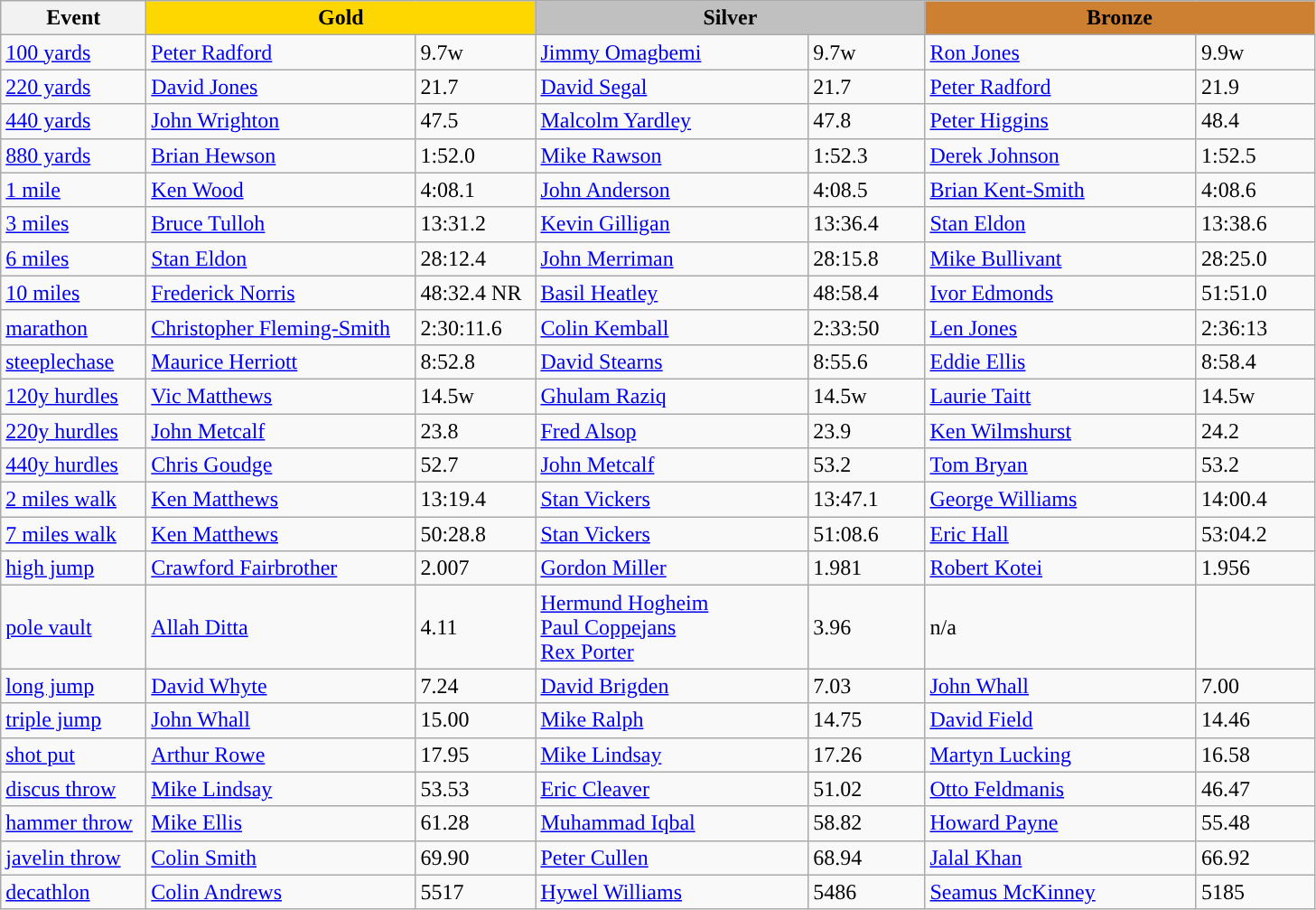<table class="wikitable" style="text-align:left">
<tr>
<th width=100>Event</th>
<th colspan="2" width="280" style="background:gold;">Gold</th>
<th colspan="2" width="280" style="background:silver;">Silver</th>
<th colspan="2" width="280" style="background:#CD7F32;">Bronze</th>
</tr>
<tr>
<td><a href='#'>100 yards</a></td>
<td><a href='#'>Peter Radford</a></td>
<td>9.7w</td>
<td> <a href='#'>Jimmy Omagbemi</a></td>
<td>9.7w</td>
<td> <a href='#'>Ron Jones</a></td>
<td>9.9w</td>
</tr>
<tr>
<td><a href='#'>220 yards</a></td>
<td><a href='#'>David Jones</a></td>
<td>21.7</td>
<td><a href='#'>David Segal</a></td>
<td>21.7</td>
<td><a href='#'>Peter Radford</a></td>
<td>21.9</td>
</tr>
<tr>
<td><a href='#'>440 yards</a></td>
<td><a href='#'>John Wrighton</a></td>
<td>47.5</td>
<td><a href='#'>Malcolm Yardley</a></td>
<td>47.8</td>
<td><a href='#'>Peter Higgins</a></td>
<td>48.4</td>
</tr>
<tr>
<td><a href='#'>880 yards</a></td>
<td><a href='#'>Brian Hewson</a></td>
<td>1:52.0</td>
<td><a href='#'>Mike Rawson</a></td>
<td>1:52.3</td>
<td><a href='#'>Derek Johnson</a></td>
<td>1:52.5</td>
</tr>
<tr>
<td><a href='#'>1 mile</a></td>
<td><a href='#'>Ken Wood</a></td>
<td>4:08.1</td>
<td><a href='#'>John Anderson</a></td>
<td>4:08.5</td>
<td><a href='#'>Brian Kent-Smith</a></td>
<td>4:08.6</td>
</tr>
<tr>
<td><a href='#'>3 miles</a></td>
<td><a href='#'>Bruce Tulloh</a></td>
<td>13:31.2</td>
<td><a href='#'>Kevin Gilligan</a></td>
<td>13:36.4</td>
<td><a href='#'>Stan Eldon</a></td>
<td>13:38.6</td>
</tr>
<tr>
<td><a href='#'>6 miles</a></td>
<td><a href='#'>Stan Eldon</a></td>
<td>28:12.4</td>
<td> <a href='#'>John Merriman</a></td>
<td>28:15.8</td>
<td><a href='#'>Mike Bullivant</a></td>
<td>28:25.0</td>
</tr>
<tr>
<td><a href='#'>10 miles</a></td>
<td><a href='#'>Frederick Norris</a></td>
<td>48:32.4 NR</td>
<td><a href='#'>Basil Heatley</a></td>
<td>48:58.4</td>
<td><a href='#'>Ivor Edmonds</a></td>
<td>51:51.0</td>
</tr>
<tr>
<td><a href='#'>marathon</a></td>
<td><a href='#'>Christopher Fleming-Smith</a></td>
<td>2:30:11.6</td>
<td><a href='#'>Colin Kemball</a></td>
<td>2:33:50</td>
<td><a href='#'>Len Jones</a></td>
<td>2:36:13</td>
</tr>
<tr>
<td><a href='#'>steeplechase</a></td>
<td><a href='#'>Maurice Herriott</a></td>
<td>8:52.8</td>
<td><a href='#'>David Stearns</a></td>
<td>8:55.6</td>
<td><a href='#'>Eddie Ellis</a></td>
<td>8:58.4</td>
</tr>
<tr>
<td><a href='#'>120y hurdles</a></td>
<td><a href='#'>Vic Matthews</a></td>
<td>14.5w</td>
<td> <a href='#'>Ghulam Raziq</a></td>
<td>14.5w</td>
<td><a href='#'>Laurie Taitt</a></td>
<td>14.5w</td>
</tr>
<tr>
<td><a href='#'>220y hurdles</a></td>
<td><a href='#'>John Metcalf</a></td>
<td>23.8</td>
<td><a href='#'>Fred Alsop</a></td>
<td>23.9</td>
<td><a href='#'>Ken Wilmshurst</a></td>
<td>24.2</td>
</tr>
<tr>
<td><a href='#'>440y hurdles</a></td>
<td><a href='#'>Chris Goudge</a></td>
<td>52.7</td>
<td><a href='#'>John Metcalf</a></td>
<td>53.2</td>
<td><a href='#'>Tom Bryan</a></td>
<td>53.2</td>
</tr>
<tr>
<td><a href='#'>2 miles walk</a></td>
<td><a href='#'>Ken Matthews</a></td>
<td>13:19.4</td>
<td><a href='#'>Stan Vickers</a></td>
<td>13:47.1</td>
<td><a href='#'>George Williams</a></td>
<td>14:00.4</td>
</tr>
<tr>
<td><a href='#'>7 miles walk</a></td>
<td><a href='#'>Ken Matthews</a></td>
<td>50:28.8</td>
<td><a href='#'>Stan Vickers</a></td>
<td>51:08.6</td>
<td><a href='#'>Eric Hall</a></td>
<td>53:04.2</td>
</tr>
<tr>
<td><a href='#'>high jump</a></td>
<td> <a href='#'>Crawford Fairbrother</a></td>
<td>2.007</td>
<td><a href='#'>Gordon Miller</a></td>
<td>1.981</td>
<td> <a href='#'>Robert Kotei</a></td>
<td>1.956</td>
</tr>
<tr>
<td><a href='#'>pole vault</a></td>
<td> <a href='#'>Allah Ditta</a></td>
<td>4.11</td>
<td> <a href='#'>Hermund Hogheim</a><br> <a href='#'>Paul Coppejans</a><br><a href='#'>Rex Porter</a></td>
<td>3.96</td>
<td>n/a</td>
<td></td>
</tr>
<tr>
<td><a href='#'>long jump</a></td>
<td> <a href='#'>David Whyte</a></td>
<td>7.24</td>
<td><a href='#'>David Brigden</a></td>
<td>7.03</td>
<td><a href='#'>John Whall</a></td>
<td>7.00</td>
</tr>
<tr>
<td><a href='#'>triple jump</a></td>
<td><a href='#'>John Whall</a></td>
<td>15.00</td>
<td><a href='#'>Mike Ralph</a></td>
<td>14.75</td>
<td><a href='#'>David Field</a></td>
<td>14.46</td>
</tr>
<tr>
<td><a href='#'>shot put</a></td>
<td><a href='#'>Arthur Rowe</a></td>
<td>17.95</td>
<td> <a href='#'>Mike Lindsay</a></td>
<td>17.26</td>
<td><a href='#'>Martyn Lucking</a></td>
<td>16.58</td>
</tr>
<tr>
<td><a href='#'>discus throw</a></td>
<td> <a href='#'>Mike Lindsay</a></td>
<td>53.53</td>
<td><a href='#'>Eric Cleaver</a></td>
<td>51.02</td>
<td><a href='#'>Otto Feldmanis</a></td>
<td>46.47</td>
</tr>
<tr>
<td><a href='#'>hammer throw</a></td>
<td><a href='#'>Mike Ellis</a></td>
<td>61.28</td>
<td> <a href='#'>Muhammad Iqbal</a></td>
<td>58.82</td>
<td><a href='#'>Howard Payne</a></td>
<td>55.48</td>
</tr>
<tr>
<td><a href='#'>javelin throw</a></td>
<td><a href='#'>Colin Smith</a></td>
<td>69.90</td>
<td><a href='#'>Peter Cullen</a></td>
<td>68.94</td>
<td> <a href='#'>Jalal Khan</a></td>
<td>66.92</td>
</tr>
<tr>
<td><a href='#'>decathlon</a></td>
<td><a href='#'>Colin Andrews</a></td>
<td>5517</td>
<td> <a href='#'>Hywel Williams</a></td>
<td>5486</td>
<td><a href='#'>Seamus McKinney</a></td>
<td>5185</td>
</tr>
</table>
